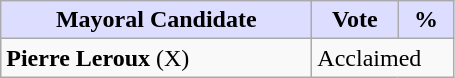<table class="wikitable">
<tr>
<th style="background:#ddf; width:200px;">Mayoral Candidate</th>
<th style="background:#ddf; width:50px;">Vote</th>
<th style="background:#ddf; width:30px;">%</th>
</tr>
<tr>
<td><strong>Pierre Leroux</strong> (X)</td>
<td colspan="2">Acclaimed</td>
</tr>
</table>
